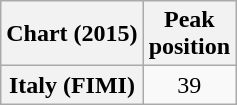<table class="wikitable sortable plainrowheaders" style="text-align:center;">
<tr>
<th>Chart (2015)</th>
<th>Peak<br>position</th>
</tr>
<tr>
<th scope="row">Italy (FIMI)</th>
<td>39</td>
</tr>
</table>
